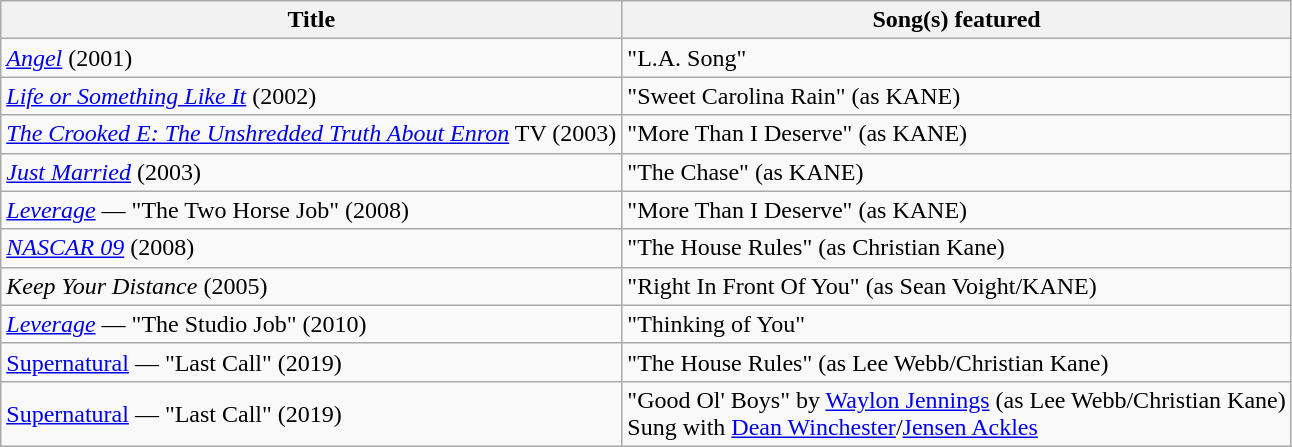<table class="wikitable">
<tr>
<th>Title</th>
<th>Song(s) featured</th>
</tr>
<tr>
<td><em><a href='#'>Angel</a></em> (2001)</td>
<td>"L.A. Song"</td>
</tr>
<tr>
<td><em><a href='#'>Life or Something Like It</a></em> (2002)</td>
<td>"Sweet Carolina Rain" (as KANE)</td>
</tr>
<tr>
<td><em><a href='#'>The Crooked E: The Unshredded Truth About Enron</a></em> TV (2003)</td>
<td>"More Than I Deserve" (as KANE)</td>
</tr>
<tr>
<td><em><a href='#'>Just Married</a></em> (2003)</td>
<td>"The Chase" (as KANE)</td>
</tr>
<tr>
<td><em><a href='#'>Leverage</a></em> — "The Two Horse Job" (2008)</td>
<td>"More Than I Deserve" (as KANE)</td>
</tr>
<tr>
<td><em><a href='#'>NASCAR 09</a></em> (2008)</td>
<td>"The House Rules" (as Christian Kane)</td>
</tr>
<tr>
<td><em>Keep Your Distance</em> (2005)</td>
<td>"Right In Front Of You" (as Sean Voight/KANE)</td>
</tr>
<tr>
<td><em><a href='#'>Leverage</a></em> — "The Studio Job" (2010)</td>
<td>"Thinking of You"</td>
</tr>
<tr>
<td><a href='#'>Supernatural</a> — "Last Call" (2019)</td>
<td>"The House Rules" (as Lee Webb/Christian Kane)</td>
</tr>
<tr>
<td><a href='#'>Supernatural</a> — "Last Call" (2019)</td>
<td>"Good Ol' Boys" by <a href='#'>Waylon Jennings</a> (as Lee Webb/Christian Kane)<br>Sung with <a href='#'>Dean Winchester</a>/<a href='#'>Jensen Ackles</a></td>
</tr>
</table>
